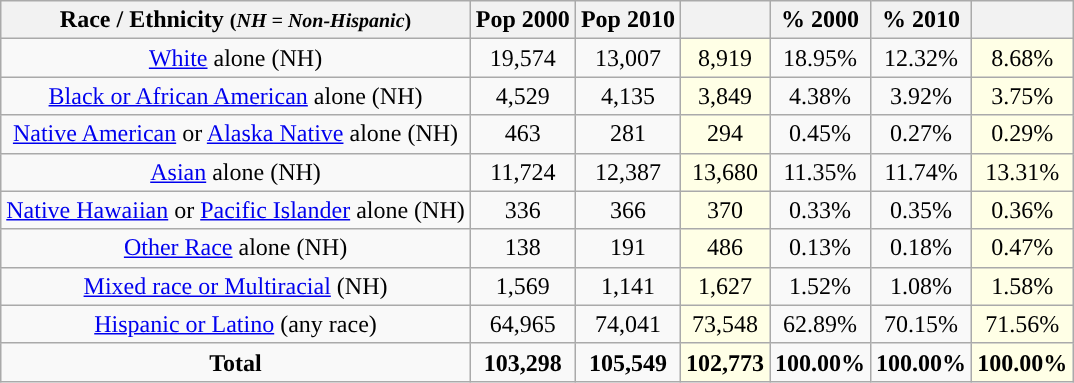<table class="wikitable" style="text-align:center;">
<tr>
<th>Race / Ethnicity <small>(<em>NH = Non-Hispanic</em>)</small></th>
<th>Pop 2000</th>
<th>Pop 2010</th>
<th></th>
<th>% 2000</th>
<th>% 2010</th>
<th></th>
</tr>
<tr>
<td><a href='#'>White</a> alone (NH)</td>
<td>19,574</td>
<td>13,007</td>
<td style='background: #ffffe6;'>8,919</td>
<td>18.95%</td>
<td>12.32%</td>
<td style='background: #ffffe6;'>8.68%</td>
</tr>
<tr>
<td><a href='#'>Black or African American</a> alone (NH)</td>
<td>4,529</td>
<td>4,135</td>
<td style='background: #ffffe6;'>3,849</td>
<td>4.38%</td>
<td>3.92%</td>
<td style='background: #ffffe6;'>3.75%</td>
</tr>
<tr>
<td><a href='#'>Native American</a> or <a href='#'>Alaska Native</a> alone (NH)</td>
<td>463</td>
<td>281</td>
<td style='background: #ffffe6;'>294</td>
<td>0.45%</td>
<td>0.27%</td>
<td style='background: #ffffe6;'>0.29%</td>
</tr>
<tr>
<td><a href='#'>Asian</a> alone (NH)</td>
<td>11,724</td>
<td>12,387</td>
<td style='background: #ffffe6;'>13,680</td>
<td>11.35%</td>
<td>11.74%</td>
<td style='background: #ffffe6;'>13.31%</td>
</tr>
<tr>
<td><a href='#'>Native Hawaiian</a> or <a href='#'>Pacific Islander</a> alone (NH)</td>
<td>336</td>
<td>366</td>
<td style='background: #ffffe6;'>370</td>
<td>0.33%</td>
<td>0.35%</td>
<td style='background: #ffffe6;'>0.36%</td>
</tr>
<tr>
<td><a href='#'>Other Race</a> alone (NH)</td>
<td>138</td>
<td>191</td>
<td style='background: #ffffe6;'>486</td>
<td>0.13%</td>
<td>0.18%</td>
<td style='background: #ffffe6;'>0.47%</td>
</tr>
<tr>
<td><a href='#'>Mixed race or Multiracial</a> (NH)</td>
<td>1,569</td>
<td>1,141</td>
<td style='background: #ffffe6;'>1,627</td>
<td>1.52%</td>
<td>1.08%</td>
<td style='background: #ffffe6;'>1.58%</td>
</tr>
<tr>
<td><a href='#'>Hispanic or Latino</a> (any race)</td>
<td>64,965</td>
<td>74,041</td>
<td style='background: #ffffe6;'>73,548</td>
<td>62.89%</td>
<td>70.15%</td>
<td style='background: #ffffe6;'>71.56%</td>
</tr>
<tr>
<td><strong>Total</strong></td>
<td><strong>103,298</strong></td>
<td><strong>105,549</strong></td>
<td style='background: #ffffe6;'><strong>102,773</strong></td>
<td><strong>100.00%</strong></td>
<td><strong>100.00%</strong></td>
<td style='background: #ffffe6;'><strong>100.00%</strong></td>
</tr>
</table>
